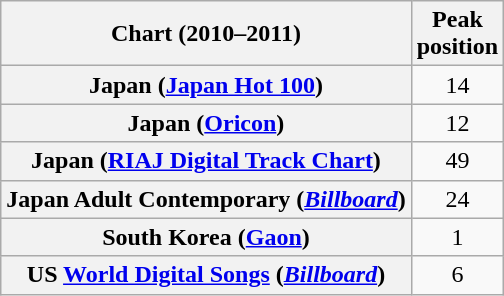<table class="wikitable plainrowheaders sortable" style="text-align:center">
<tr>
<th scope="col">Chart (2010–2011)</th>
<th scope="col">Peak<br>position</th>
</tr>
<tr>
<th scope="row">Japan (<a href='#'>Japan Hot 100</a>)</th>
<td>14</td>
</tr>
<tr>
<th scope="row">Japan (<a href='#'>Oricon</a>)</th>
<td>12</td>
</tr>
<tr>
<th scope="row">Japan (<a href='#'>RIAJ Digital Track Chart</a>)</th>
<td>49</td>
</tr>
<tr>
<th scope="row">Japan Adult Contemporary (<em><a href='#'>Billboard</a></em>)</th>
<td>24</td>
</tr>
<tr>
<th scope="row">South Korea (<a href='#'>Gaon</a>)</th>
<td>1</td>
</tr>
<tr>
<th scope="row">US <a href='#'>World Digital Songs</a> (<em><a href='#'>Billboard</a></em>)</th>
<td>6</td>
</tr>
</table>
